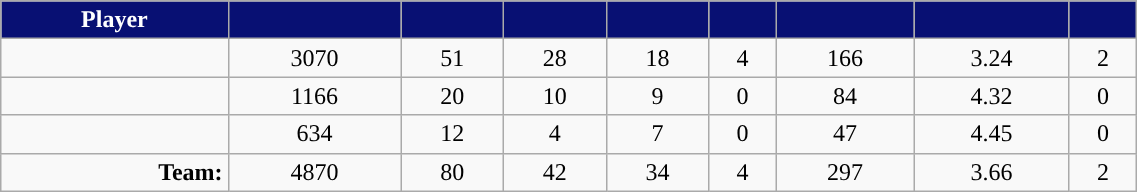<table class="wikitable sortable" style="width:60%; text-align:center;">
<tr>
<th style="color:white; background:#081073; ">Player</th>
<th style="color:white; background:#081073; "></th>
<th style="color:white; background:#081073; "></th>
<th style="color:white; background:#081073; "></th>
<th style="color:white; background:#081073; "></th>
<th style="color:white; background:#081073; "></th>
<th style="color:white; background:#081073; "></th>
<th style="color:white; background:#081073; "></th>
<th style="color:white; background:#081073; "></th>
</tr>
<tr align="center">
<td align="right"></td>
<td>3070</td>
<td>51</td>
<td>28</td>
<td>18</td>
<td>4</td>
<td>166</td>
<td>3.24</td>
<td>2</td>
</tr>
<tr align="center">
<td align="right"></td>
<td>1166</td>
<td>20</td>
<td>10</td>
<td>9</td>
<td>0</td>
<td>84</td>
<td>4.32</td>
<td>0</td>
</tr>
<tr align="center">
<td align="right"></td>
<td>634</td>
<td>12</td>
<td>4</td>
<td>7</td>
<td>0</td>
<td>47</td>
<td>4.45</td>
<td>0</td>
</tr>
<tr align="center">
<td align="right"><strong>Team:</strong></td>
<td>4870</td>
<td>80</td>
<td>42</td>
<td>34</td>
<td>4</td>
<td>297</td>
<td>3.66</td>
<td>2</td>
</tr>
</table>
